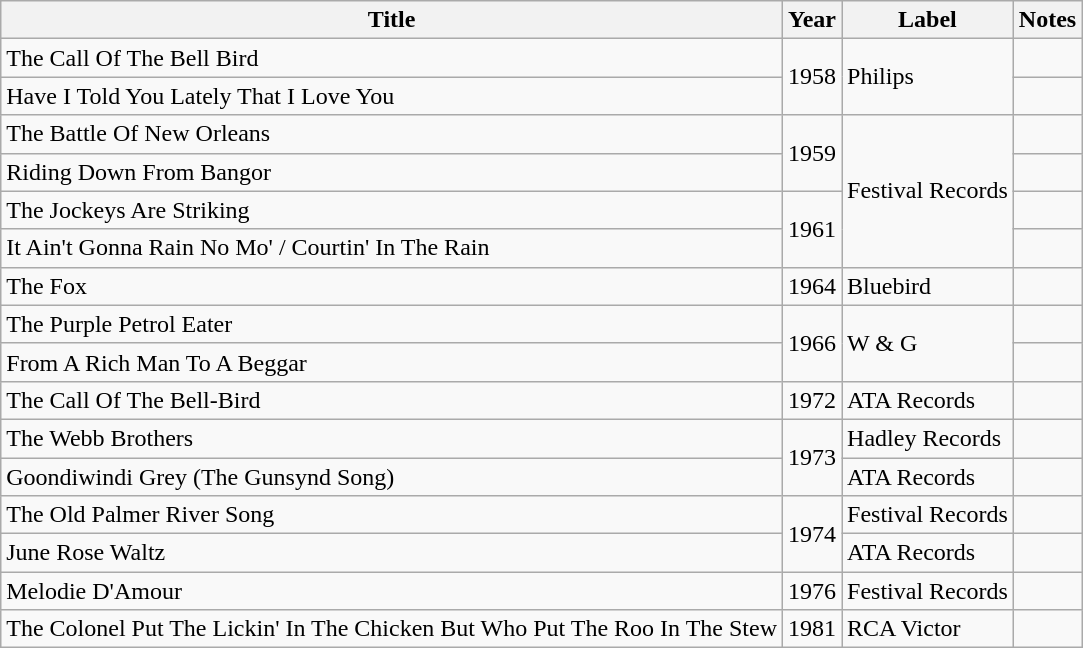<table class="wikitable">
<tr>
<th>Title</th>
<th>Year</th>
<th>Label</th>
<th>Notes</th>
</tr>
<tr>
<td>The Call Of The Bell Bird</td>
<td rowspan="2">1958</td>
<td rowspan="2">Philips</td>
<td></td>
</tr>
<tr>
<td>Have I Told You Lately That I Love You</td>
<td></td>
</tr>
<tr>
<td>The Battle Of New Orleans</td>
<td rowspan="2">1959</td>
<td rowspan="4">Festival Records</td>
<td></td>
</tr>
<tr>
<td>Riding Down From Bangor</td>
<td></td>
</tr>
<tr>
<td>The Jockeys Are Striking</td>
<td rowspan="2">1961</td>
<td></td>
</tr>
<tr>
<td>It Ain't Gonna Rain No Mo' / Courtin' In The Rain</td>
<td></td>
</tr>
<tr>
<td>The Fox</td>
<td>1964</td>
<td>Bluebird</td>
<td></td>
</tr>
<tr>
<td>The Purple Petrol Eater</td>
<td rowspan="2">1966</td>
<td rowspan="2">W & G</td>
<td></td>
</tr>
<tr>
<td>From A Rich Man To A Beggar</td>
<td></td>
</tr>
<tr>
<td>The Call Of The Bell-Bird</td>
<td>1972</td>
<td>ATA Records</td>
<td></td>
</tr>
<tr>
<td>The Webb Brothers</td>
<td rowspan="2">1973</td>
<td>Hadley Records</td>
<td></td>
</tr>
<tr>
<td>Goondiwindi Grey (The Gunsynd Song)</td>
<td>ATA Records</td>
<td></td>
</tr>
<tr>
<td>The Old Palmer River Song</td>
<td rowspan="2">1974</td>
<td>Festival Records</td>
<td></td>
</tr>
<tr>
<td>June Rose Waltz</td>
<td>ATA Records</td>
<td></td>
</tr>
<tr>
<td>Melodie D'Amour</td>
<td>1976</td>
<td>Festival Records</td>
<td></td>
</tr>
<tr>
<td>The Colonel Put The Lickin' In The Chicken But Who Put The Roo In The Stew</td>
<td>1981</td>
<td>RCA Victor</td>
<td></td>
</tr>
</table>
